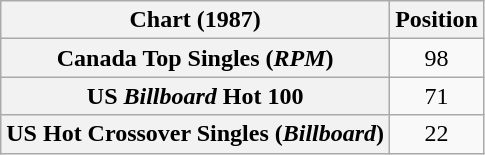<table class="wikitable sortable plainrowheaders" style="text-align:center">
<tr>
<th scope="col">Chart (1987)</th>
<th scope="col">Position</th>
</tr>
<tr>
<th scope="row">Canada Top Singles (<em>RPM</em>)</th>
<td>98</td>
</tr>
<tr>
<th scope="row">US <em>Billboard</em> Hot 100</th>
<td>71</td>
</tr>
<tr>
<th scope="row">US Hot Crossover Singles (<em>Billboard</em>)</th>
<td>22</td>
</tr>
</table>
